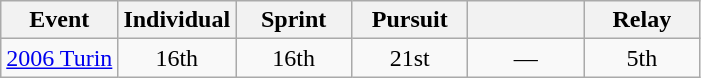<table class="wikitable" style="text-align: center;">
<tr ">
<th>Event</th>
<th style="width:70px;">Individual</th>
<th style="width:70px;">Sprint</th>
<th style="width:70px;">Pursuit</th>
<th style="width:70px;"></th>
<th style="width:70px;">Relay</th>
</tr>
<tr>
<td align=left> <a href='#'>2006 Turin</a></td>
<td>16th</td>
<td>16th</td>
<td>21st</td>
<td>—</td>
<td>5th</td>
</tr>
</table>
